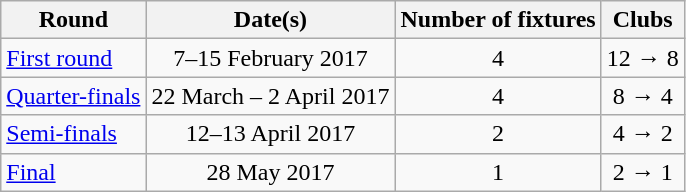<table class="wikitable" style="text-align:center">
<tr>
<th>Round</th>
<th>Date(s)</th>
<th>Number of fixtures</th>
<th>Clubs</th>
</tr>
<tr>
<td style="text-align:left;"><a href='#'>First round</a></td>
<td>7–15 February 2017</td>
<td>4</td>
<td>12 → 8</td>
</tr>
<tr>
<td style="text-align:left;"><a href='#'>Quarter-finals</a></td>
<td>22 March – 2 April 2017</td>
<td>4</td>
<td>8 → 4</td>
</tr>
<tr>
<td style="text-align:left;"><a href='#'>Semi-finals</a></td>
<td>12–13 April 2017</td>
<td>2</td>
<td>4 → 2</td>
</tr>
<tr>
<td style="text-align:left;"><a href='#'>Final</a></td>
<td>28 May 2017</td>
<td>1</td>
<td>2 → 1</td>
</tr>
</table>
